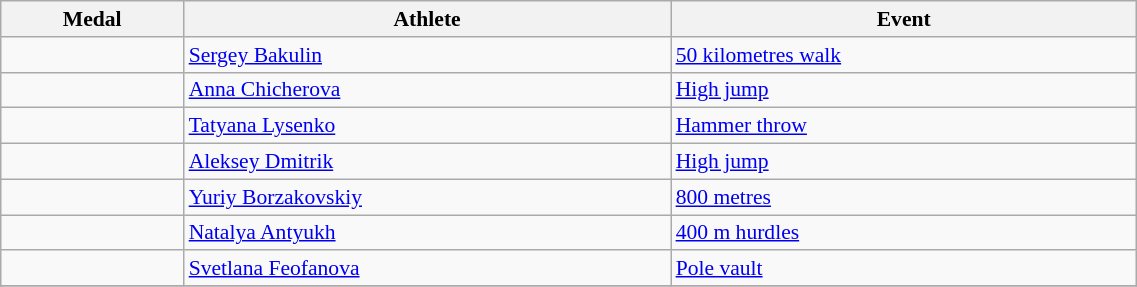<table class="wikitable" style="font-size:90%" width=60%>
<tr>
<th>Medal</th>
<th>Athlete</th>
<th>Event</th>
</tr>
<tr>
<td></td>
<td><a href='#'>Sergey Bakulin</a></td>
<td><a href='#'>50 kilometres walk</a></td>
</tr>
<tr>
<td></td>
<td><a href='#'>Anna Chicherova</a></td>
<td><a href='#'>High jump</a></td>
</tr>
<tr>
<td></td>
<td><a href='#'>Tatyana Lysenko</a></td>
<td><a href='#'>Hammer throw</a></td>
</tr>
<tr>
<td></td>
<td><a href='#'>Aleksey Dmitrik</a></td>
<td><a href='#'>High jump</a></td>
</tr>
<tr>
<td></td>
<td><a href='#'>Yuriy Borzakovskiy</a></td>
<td><a href='#'>800 metres</a></td>
</tr>
<tr>
<td></td>
<td><a href='#'>Natalya Antyukh</a></td>
<td><a href='#'>400 m hurdles</a></td>
</tr>
<tr>
<td></td>
<td><a href='#'>Svetlana Feofanova</a></td>
<td><a href='#'>Pole vault</a></td>
</tr>
<tr>
</tr>
</table>
